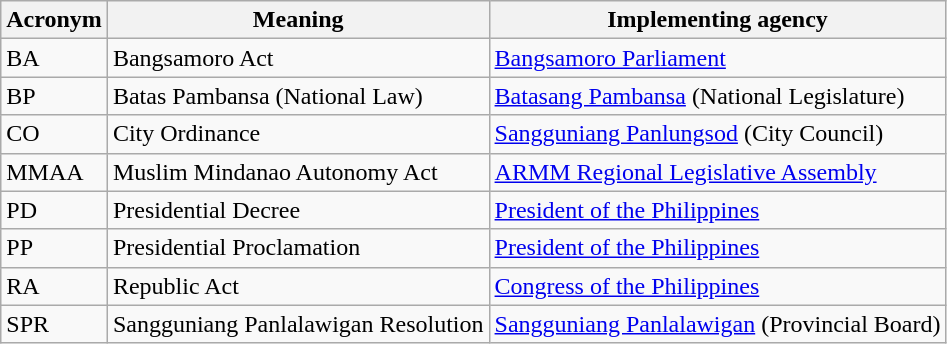<table class="wikitable">
<tr>
<th>Acronym</th>
<th>Meaning</th>
<th>Implementing agency</th>
</tr>
<tr>
<td>BA</td>
<td>Bangsamoro Act</td>
<td><a href='#'>Bangsamoro Parliament</a></td>
</tr>
<tr>
<td>BP</td>
<td>Batas Pambansa (National Law)</td>
<td><a href='#'>Batasang Pambansa</a> (National Legislature)</td>
</tr>
<tr>
<td>CO</td>
<td>City Ordinance</td>
<td><a href='#'>Sangguniang Panlungsod</a> (City Council)</td>
</tr>
<tr>
<td>MMAA</td>
<td>Muslim Mindanao Autonomy Act</td>
<td><a href='#'>ARMM Regional Legislative Assembly</a></td>
</tr>
<tr>
<td>PD</td>
<td>Presidential Decree</td>
<td><a href='#'>President of the Philippines</a></td>
</tr>
<tr>
<td>PP</td>
<td>Presidential Proclamation</td>
<td><a href='#'>President of the Philippines</a></td>
</tr>
<tr>
<td>RA</td>
<td>Republic Act</td>
<td><a href='#'>Congress of the Philippines</a></td>
</tr>
<tr>
<td>SPR</td>
<td>Sangguniang Panlalawigan Resolution</td>
<td><a href='#'>Sangguniang Panlalawigan</a> (Provincial Board)</td>
</tr>
</table>
